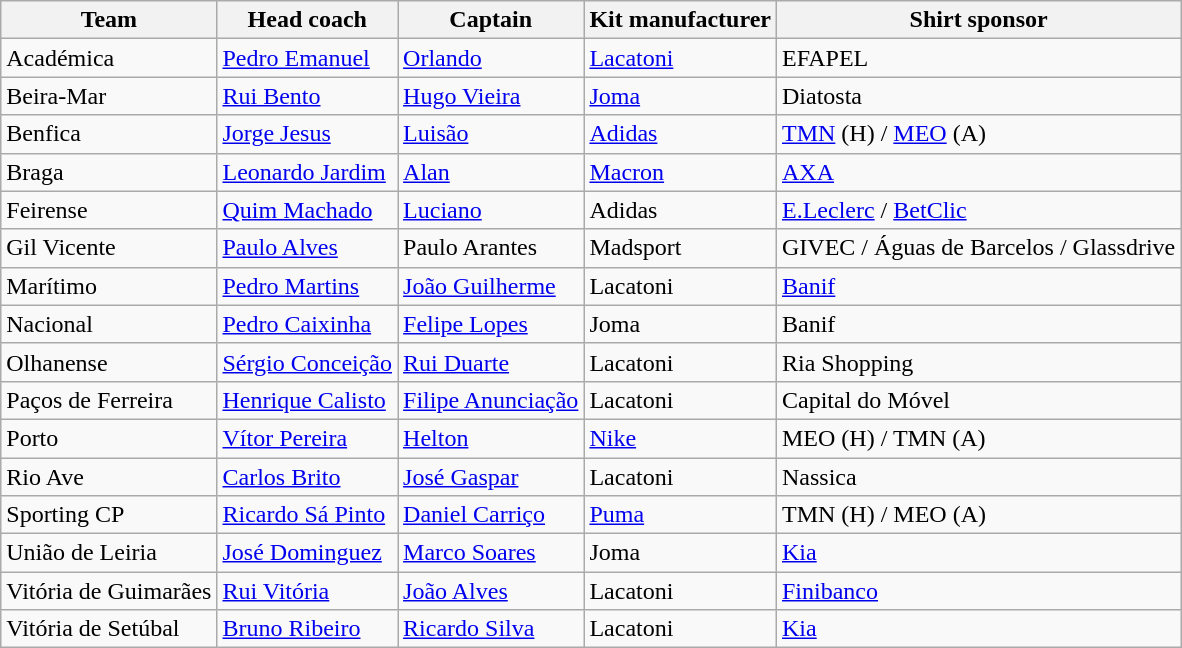<table class="wikitable sortable" style="text-align: left;">
<tr>
<th>Team</th>
<th>Head coach</th>
<th>Captain</th>
<th>Kit manufacturer</th>
<th>Shirt sponsor</th>
</tr>
<tr>
<td>Académica</td>
<td> <a href='#'>Pedro Emanuel</a></td>
<td> <a href='#'>Orlando</a></td>
<td><a href='#'>Lacatoni</a></td>
<td>EFAPEL</td>
</tr>
<tr>
<td>Beira-Mar</td>
<td> <a href='#'>Rui Bento</a></td>
<td> <a href='#'>Hugo Vieira</a></td>
<td><a href='#'>Joma</a></td>
<td>Diatosta</td>
</tr>
<tr>
<td>Benfica</td>
<td> <a href='#'>Jorge Jesus</a></td>
<td> <a href='#'>Luisão</a></td>
<td><a href='#'>Adidas</a></td>
<td><a href='#'>TMN</a> (H) / <a href='#'>MEO</a> (A)</td>
</tr>
<tr>
<td>Braga</td>
<td> <a href='#'>Leonardo Jardim</a></td>
<td> <a href='#'>Alan</a></td>
<td><a href='#'>Macron</a></td>
<td><a href='#'>AXA</a></td>
</tr>
<tr>
<td>Feirense</td>
<td> <a href='#'>Quim Machado</a></td>
<td> <a href='#'>Luciano</a></td>
<td>Adidas</td>
<td><a href='#'>E.Leclerc</a> / <a href='#'>BetClic</a></td>
</tr>
<tr>
<td>Gil Vicente</td>
<td> <a href='#'>Paulo Alves</a></td>
<td> Paulo Arantes</td>
<td>Madsport</td>
<td>GIVEC / Águas de Barcelos / Glassdrive</td>
</tr>
<tr>
<td>Marítimo</td>
<td> <a href='#'>Pedro Martins</a></td>
<td> <a href='#'>João Guilherme</a></td>
<td>Lacatoni</td>
<td><a href='#'>Banif</a></td>
</tr>
<tr>
<td>Nacional</td>
<td> <a href='#'>Pedro Caixinha</a></td>
<td> <a href='#'>Felipe Lopes</a></td>
<td>Joma</td>
<td>Banif</td>
</tr>
<tr>
<td>Olhanense</td>
<td> <a href='#'>Sérgio Conceição</a></td>
<td> <a href='#'>Rui Duarte</a></td>
<td>Lacatoni</td>
<td>Ria Shopping</td>
</tr>
<tr>
<td>Paços de Ferreira</td>
<td> <a href='#'>Henrique Calisto</a></td>
<td> <a href='#'>Filipe Anunciação</a></td>
<td>Lacatoni</td>
<td>Capital do Móvel</td>
</tr>
<tr>
<td>Porto</td>
<td> <a href='#'>Vítor Pereira</a></td>
<td> <a href='#'>Helton</a></td>
<td><a href='#'>Nike</a></td>
<td>MEO (H) / TMN (A)</td>
</tr>
<tr>
<td>Rio Ave</td>
<td> <a href='#'>Carlos Brito</a></td>
<td> <a href='#'>José Gaspar</a></td>
<td>Lacatoni</td>
<td>Nassica</td>
</tr>
<tr>
<td>Sporting CP</td>
<td> <a href='#'>Ricardo Sá Pinto</a></td>
<td> <a href='#'>Daniel Carriço</a></td>
<td><a href='#'>Puma</a></td>
<td>TMN (H) / MEO (A)</td>
</tr>
<tr>
<td>União de Leiria</td>
<td> <a href='#'>José Dominguez</a></td>
<td> <a href='#'>Marco Soares</a></td>
<td>Joma</td>
<td><a href='#'>Kia</a></td>
</tr>
<tr>
<td>Vitória de Guimarães</td>
<td> <a href='#'>Rui Vitória</a></td>
<td> <a href='#'>João Alves</a></td>
<td>Lacatoni</td>
<td><a href='#'>Finibanco</a></td>
</tr>
<tr>
<td>Vitória de Setúbal</td>
<td> <a href='#'>Bruno Ribeiro</a></td>
<td> <a href='#'>Ricardo Silva</a></td>
<td>Lacatoni</td>
<td><a href='#'>Kia</a></td>
</tr>
</table>
